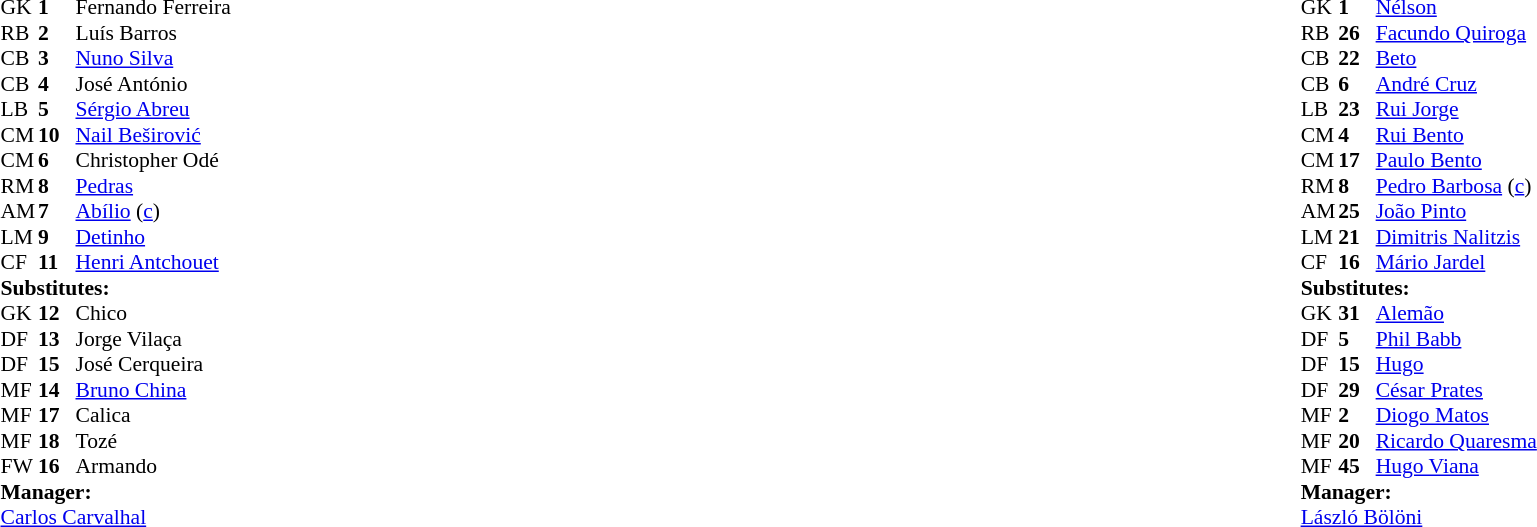<table width="100%">
<tr>
<td valign="top" width="50%"><br><table style="font-size: 90%" cellspacing="0" cellpadding="0">
<tr>
<td colspan="4"></td>
</tr>
<tr>
<th width=25></th>
<th width=25></th>
</tr>
<tr>
<td>GK</td>
<td><strong>1</strong></td>
<td> Fernando Ferreira</td>
</tr>
<tr>
<td>RB</td>
<td><strong>2</strong></td>
<td> Luís Barros</td>
<td></td>
<td></td>
</tr>
<tr>
<td>CB</td>
<td><strong>3</strong></td>
<td> <a href='#'>Nuno Silva</a></td>
<td></td>
<td></td>
</tr>
<tr>
<td>CB</td>
<td><strong>4</strong></td>
<td> José António</td>
</tr>
<tr>
<td>LB</td>
<td><strong>5</strong></td>
<td> <a href='#'>Sérgio Abreu</a></td>
</tr>
<tr>
<td>CM</td>
<td><strong>10</strong></td>
<td> <a href='#'>Nail Beširović</a></td>
</tr>
<tr>
<td>CM</td>
<td><strong>6</strong></td>
<td> Christopher Odé</td>
<td></td>
<td></td>
</tr>
<tr>
<td>RM</td>
<td><strong>8</strong></td>
<td> <a href='#'>Pedras</a></td>
<td></td>
<td></td>
</tr>
<tr>
<td>AM</td>
<td><strong>7</strong></td>
<td> <a href='#'>Abílio</a> (<a href='#'>c</a>)</td>
</tr>
<tr>
<td>LM</td>
<td><strong>9</strong></td>
<td> <a href='#'>Detinho</a></td>
</tr>
<tr>
<td>CF</td>
<td><strong>11</strong></td>
<td> <a href='#'>Henri Antchouet</a></td>
</tr>
<tr>
<td colspan=3><strong>Substitutes:</strong></td>
</tr>
<tr>
<td>GK</td>
<td><strong>12</strong></td>
<td> Chico</td>
</tr>
<tr>
<td>DF</td>
<td><strong>13</strong></td>
<td> Jorge Vilaça</td>
</tr>
<tr>
<td>DF</td>
<td><strong>15</strong></td>
<td> José Cerqueira</td>
<td></td>
<td></td>
</tr>
<tr>
<td>MF</td>
<td><strong>14</strong></td>
<td> <a href='#'>Bruno China</a></td>
<td></td>
<td></td>
</tr>
<tr>
<td>MF</td>
<td><strong>17</strong></td>
<td> Calica</td>
</tr>
<tr>
<td>MF</td>
<td><strong>18</strong></td>
<td> Tozé</td>
<td></td>
<td></td>
</tr>
<tr>
<td>FW</td>
<td><strong>16</strong></td>
<td> Armando</td>
</tr>
<tr>
<td colspan=3><strong>Manager:</strong></td>
</tr>
<tr>
<td colspan=4> <a href='#'>Carlos Carvalhal</a></td>
</tr>
</table>
</td>
<td valign="top"></td>
<td valign="top" width="50%"><br><table style="font-size: 90%" cellspacing="0" cellpadding="0" align=center>
<tr>
<td colspan="4"></td>
</tr>
<tr>
<th width=25></th>
<th width=25></th>
</tr>
<tr>
<td>GK</td>
<td><strong>1</strong></td>
<td> <a href='#'>Nélson</a></td>
</tr>
<tr>
<td>RB</td>
<td><strong>26</strong></td>
<td> <a href='#'>Facundo Quiroga</a></td>
</tr>
<tr>
<td>CB</td>
<td><strong>22</strong></td>
<td> <a href='#'>Beto</a></td>
<td></td>
<td></td>
</tr>
<tr>
<td>CB</td>
<td><strong>6</strong></td>
<td> <a href='#'>André Cruz</a></td>
<td></td>
<td></td>
</tr>
<tr>
<td>LB</td>
<td><strong>23</strong></td>
<td> <a href='#'>Rui Jorge</a></td>
</tr>
<tr>
<td>CM</td>
<td><strong>4</strong></td>
<td> <a href='#'>Rui Bento</a></td>
</tr>
<tr>
<td>CM</td>
<td><strong>17</strong></td>
<td> <a href='#'>Paulo Bento</a></td>
<td></td>
<td></td>
</tr>
<tr>
<td>RM</td>
<td><strong>8</strong></td>
<td> <a href='#'>Pedro Barbosa</a> (<a href='#'>c</a>)</td>
<td></td>
<td></td>
</tr>
<tr>
<td>AM</td>
<td><strong>25</strong></td>
<td> <a href='#'>João Pinto</a></td>
<td></td>
<td></td>
</tr>
<tr>
<td>LM</td>
<td><strong>21</strong></td>
<td> <a href='#'>Dimitris Nalitzis</a></td>
<td></td>
<td></td>
</tr>
<tr>
<td>CF</td>
<td><strong>16</strong></td>
<td> <a href='#'>Mário Jardel</a></td>
</tr>
<tr>
<td colspan=3><strong>Substitutes:</strong></td>
</tr>
<tr>
<td>GK</td>
<td><strong>31</strong></td>
<td> <a href='#'>Alemão</a></td>
</tr>
<tr>
<td>DF</td>
<td><strong>5</strong></td>
<td> <a href='#'>Phil Babb</a></td>
</tr>
<tr>
<td>DF</td>
<td><strong>15</strong></td>
<td> <a href='#'>Hugo</a></td>
</tr>
<tr>
<td>DF</td>
<td><strong>29</strong></td>
<td> <a href='#'>César Prates</a></td>
<td></td>
<td></td>
</tr>
<tr>
<td>MF</td>
<td><strong>2</strong></td>
<td> <a href='#'>Diogo Matos</a></td>
</tr>
<tr>
<td>MF</td>
<td><strong>20</strong></td>
<td> <a href='#'>Ricardo Quaresma</a></td>
<td></td>
<td></td>
</tr>
<tr>
<td>MF</td>
<td><strong>45</strong></td>
<td> <a href='#'>Hugo Viana</a></td>
<td></td>
<td></td>
</tr>
<tr>
<td colspan=3><strong>Manager:</strong></td>
</tr>
<tr>
<td colspan=4> <a href='#'>László Bölöni</a></td>
</tr>
</table>
</td>
</tr>
</table>
